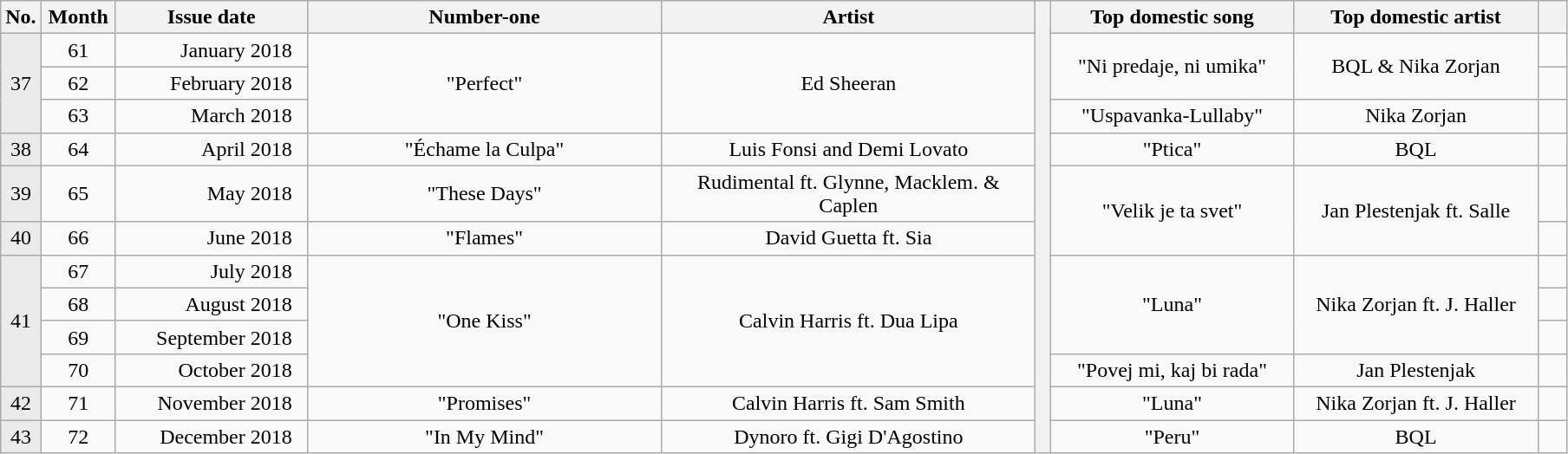<table class="wikitable plainrowheaders" border-collapse:collapse;" text-align:center;">
<tr>
<th width=20>No.</th>
<th width=50>Month</th>
<th width=140>Issue date</th>
<th width=265>Number-one</th>
<th width=280>Artist</th>
<th rowspan=13> </th>
<th width=180>Top domestic song</th>
<th width=180>Top domestic artist</th>
<th width=15></th>
</tr>
<tr align=center>
<td bgcolor=#EBEBEB align=center rowspan=3>37</td>
<td align=center>61</td>
<td align=right>January 2018  </td>
<td rowspan=3>"Perfect"</td>
<td rowspan=3>Ed Sheeran</td>
<td rowspan=2>"Ni predaje, ni umika"</td>
<td rowspan=2>BQL & Nika Zorjan</td>
<td></td>
</tr>
<tr align=center>
<td align=center>62</td>
<td align=right>February 2018  </td>
<td></td>
</tr>
<tr align=center>
<td align=center>63</td>
<td align=right>March 2018  </td>
<td>"Uspavanka-Lullaby"</td>
<td>Nika Zorjan</td>
<td></td>
</tr>
<tr align=center>
<td bgcolor=#EBEBEB align=center>38</td>
<td align=center>64</td>
<td align=right>April 2018  </td>
<td>"Échame la Culpa"</td>
<td>Luis Fonsi and Demi Lovato</td>
<td>"Ptica"</td>
<td>BQL</td>
<td></td>
</tr>
<tr align=center>
<td bgcolor=#EBEBEB align=center>39</td>
<td align=center>65</td>
<td align=right>May 2018  </td>
<td>"These Days"</td>
<td>Rudimental ft. Glynne, Macklem. & Caplen</td>
<td rowspan=2>"Velik je ta svet"</td>
<td rowspan=2>Jan Plestenjak ft. Salle</td>
<td></td>
</tr>
<tr align=center>
<td bgcolor=#EBEBEB align=center>40</td>
<td align=center>66</td>
<td align=right>June 2018  </td>
<td>"Flames"</td>
<td>David Guetta ft. Sia</td>
<td></td>
</tr>
<tr align=center>
<td bgcolor=#EBEBEB align=center rowspan=4>41</td>
<td align=center>67</td>
<td align=right>July 2018  </td>
<td rowspan=4>"One Kiss"</td>
<td rowspan=4>Calvin Harris ft. Dua Lipa</td>
<td rowspan=3>"Luna"</td>
<td rowspan=3>Nika Zorjan ft. J. Haller</td>
<td></td>
</tr>
<tr align=center>
<td align=center>68</td>
<td align=right>August 2018  </td>
<td></td>
</tr>
<tr align=center>
<td align=center>69</td>
<td align=right>September 2018  </td>
<td></td>
</tr>
<tr align=center>
<td align=center>70</td>
<td align=right>October 2018  </td>
<td>"Povej mi, kaj bi rada"</td>
<td>Jan Plestenjak</td>
<td></td>
</tr>
<tr align=center>
<td bgcolor=#EBEBEB align=center>42</td>
<td align=center>71</td>
<td align=right>November 2018  </td>
<td>"Promises"</td>
<td>Calvin Harris ft. Sam Smith</td>
<td>"Luna"</td>
<td>Nika Zorjan ft. J. Haller</td>
<td></td>
</tr>
<tr align=center>
<td bgcolor=#EBEBEB align=center>43</td>
<td align=center>72</td>
<td align=right>December 2018  </td>
<td>"In My Mind"</td>
<td>Dynoro ft. Gigi D'Agostino</td>
<td>"Peru"</td>
<td>BQL</td>
<td></td>
</tr>
</table>
